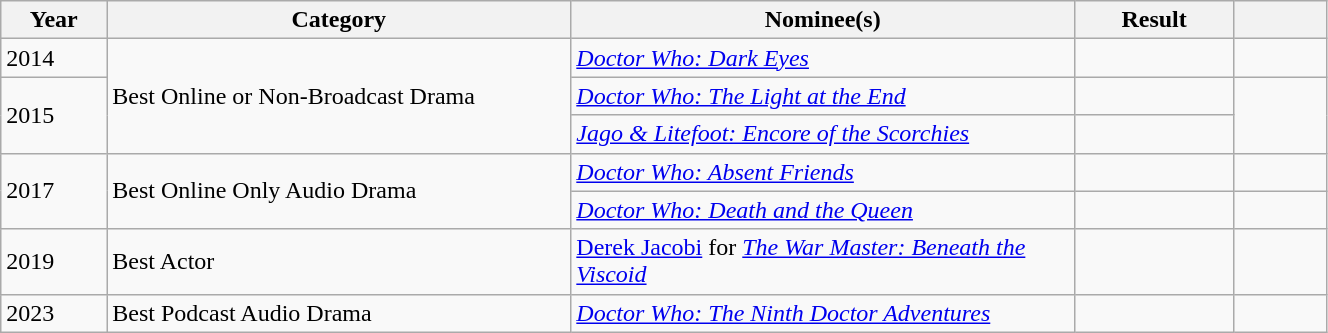<table class="wikitable" style="width:70%">
<tr>
<th style="width:8%">Year</th>
<th style="width:35%">Category</th>
<th style="width:38%">Nominee(s)</th>
<th style="width:12%">Result</th>
<th style="width:7%"></th>
</tr>
<tr>
<td>2014</td>
<td rowspan="3">Best Online or Non-Broadcast Drama</td>
<td><em><a href='#'>Doctor Who: Dark Eyes</a></em></td>
<td></td>
<td></td>
</tr>
<tr>
<td rowspan="2">2015</td>
<td><em><a href='#'>Doctor Who: The Light at the End</a></em></td>
<td></td>
<td rowspan="2"></td>
</tr>
<tr>
<td><em><a href='#'>Jago & Litefoot: Encore of the Scorchies</a></em></td>
<td></td>
</tr>
<tr>
<td rowspan="2">2017</td>
<td rowspan="2">Best Online Only Audio Drama</td>
<td><em><a href='#'>Doctor Who: Absent Friends</a></em></td>
<td></td>
<td></td>
</tr>
<tr>
<td><em><a href='#'>Doctor Who: Death and the Queen</a></em></td>
<td></td>
<td></td>
</tr>
<tr>
<td>2019</td>
<td>Best Actor</td>
<td><a href='#'>Derek Jacobi</a> for <em><a href='#'>The War Master: Beneath the Viscoid</a></em></td>
<td></td>
<td></td>
</tr>
<tr>
<td>2023</td>
<td>Best Podcast Audio Drama</td>
<td><em><a href='#'>Doctor Who: The Ninth Doctor Adventures</a></em></td>
<td></td>
<td></td>
</tr>
</table>
